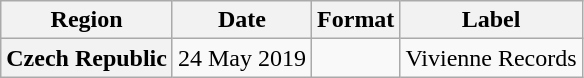<table class="wikitable plainrowheaders">
<tr>
<th>Region</th>
<th>Date</th>
<th>Format</th>
<th>Label</th>
</tr>
<tr>
<th scope="row">Czech Republic</th>
<td>24 May 2019</td>
<td></td>
<td>Vivienne Records</td>
</tr>
</table>
